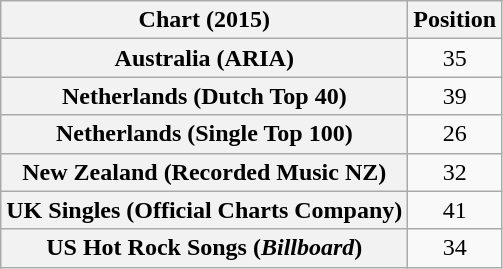<table class="wikitable sortable plainrowheaders" style="text-align:center">
<tr>
<th scope="col">Chart (2015)</th>
<th scope="col">Position</th>
</tr>
<tr>
<th scope="row">Australia (ARIA)</th>
<td>35</td>
</tr>
<tr>
<th scope="row">Netherlands (Dutch Top 40)</th>
<td>39</td>
</tr>
<tr>
<th scope="row">Netherlands (Single Top 100)</th>
<td>26</td>
</tr>
<tr>
<th scope="row">New Zealand (Recorded Music NZ)</th>
<td>32</td>
</tr>
<tr>
<th scope="row">UK Singles (Official Charts Company)</th>
<td>41</td>
</tr>
<tr>
<th scope="row">US Hot Rock Songs (<em>Billboard</em>)</th>
<td>34</td>
</tr>
</table>
